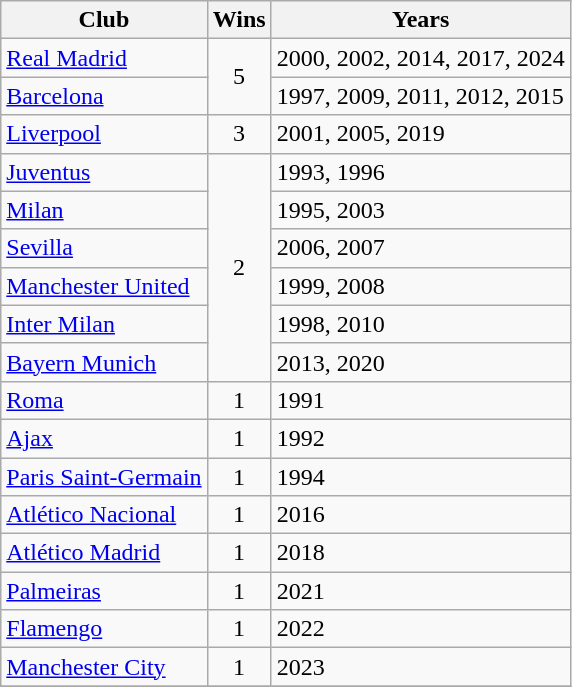<table class="wikitable sortable">
<tr>
<th>Club</th>
<th>Wins</th>
<th>Years</th>
</tr>
<tr>
<td> <a href='#'>Real Madrid</a></td>
<td rowspan="2" align="center">5</td>
<td>2000, 2002, 2014, 2017, 2024</td>
</tr>
<tr>
<td> <a href='#'>Barcelona</a></td>
<td>1997, 2009, 2011, 2012, 2015</td>
</tr>
<tr>
<td> <a href='#'>Liverpool</a></td>
<td align="center">3</td>
<td>2001, 2005, 2019</td>
</tr>
<tr>
<td> <a href='#'>Juventus</a></td>
<td rowspan="6" align="center">2</td>
<td>1993, 1996</td>
</tr>
<tr>
<td> <a href='#'>Milan</a></td>
<td>1995, 2003</td>
</tr>
<tr>
<td> <a href='#'>Sevilla</a></td>
<td>2006, 2007</td>
</tr>
<tr>
<td> <a href='#'>Manchester United</a></td>
<td>1999, 2008</td>
</tr>
<tr>
<td> <a href='#'>Inter Milan</a></td>
<td>1998, 2010</td>
</tr>
<tr>
<td> <a href='#'>Bayern Munich</a></td>
<td>2013, 2020</td>
</tr>
<tr>
<td> <a href='#'>Roma</a></td>
<td align="center">1</td>
<td>1991</td>
</tr>
<tr>
<td> <a href='#'>Ajax</a></td>
<td align="center">1</td>
<td>1992</td>
</tr>
<tr>
<td> <a href='#'>Paris Saint-Germain</a></td>
<td align="center">1</td>
<td>1994</td>
</tr>
<tr>
<td> <a href='#'>Atlético Nacional</a></td>
<td align="center">1</td>
<td>2016</td>
</tr>
<tr>
<td> <a href='#'>Atlético Madrid</a></td>
<td align="center">1</td>
<td>2018</td>
</tr>
<tr>
<td> <a href='#'>Palmeiras</a></td>
<td align="center">1</td>
<td>2021</td>
</tr>
<tr>
<td> <a href='#'>Flamengo</a></td>
<td align="center">1</td>
<td>2022</td>
</tr>
<tr>
<td> <a href='#'>Manchester City</a></td>
<td align="center">1</td>
<td>2023</td>
</tr>
<tr>
</tr>
</table>
